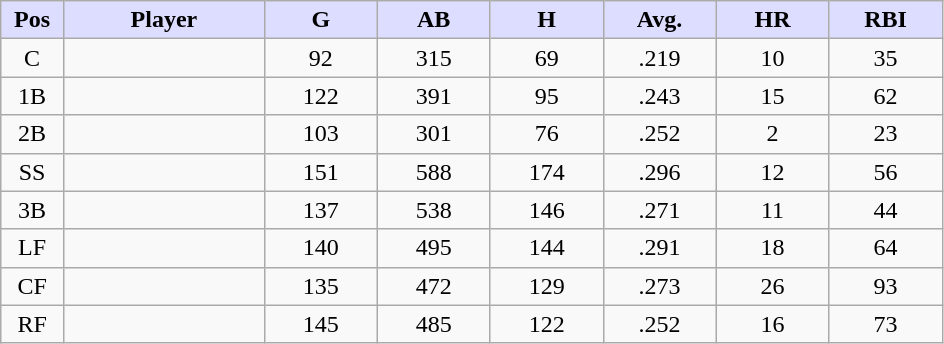<table class="wikitable sortable">
<tr>
<th style="background:#ddf; width:5%;">Pos</th>
<th style="background:#ddf; width:16%;">Player</th>
<th style="background:#ddf; width:9%;">G</th>
<th style="background:#ddf; width:9%;">AB</th>
<th style="background:#ddf; width:9%;">H</th>
<th style="background:#ddf; width:9%;">Avg.</th>
<th style="background:#ddf; width:9%;">HR</th>
<th style="background:#ddf; width:9%;">RBI</th>
</tr>
<tr align="center">
<td>C</td>
<td></td>
<td>92</td>
<td>315</td>
<td>69</td>
<td>.219</td>
<td>10</td>
<td>35</td>
</tr>
<tr align="center">
<td>1B</td>
<td></td>
<td>122</td>
<td>391</td>
<td>95</td>
<td>.243</td>
<td>15</td>
<td>62</td>
</tr>
<tr align="center">
<td>2B</td>
<td></td>
<td>103</td>
<td>301</td>
<td>76</td>
<td>.252</td>
<td>2</td>
<td>23</td>
</tr>
<tr align="center">
<td>SS</td>
<td></td>
<td>151</td>
<td>588</td>
<td>174</td>
<td>.296</td>
<td>12</td>
<td>56</td>
</tr>
<tr align="center">
<td>3B</td>
<td></td>
<td>137</td>
<td>538</td>
<td>146</td>
<td>.271</td>
<td>11</td>
<td>44</td>
</tr>
<tr align="center">
<td>LF</td>
<td></td>
<td>140</td>
<td>495</td>
<td>144</td>
<td>.291</td>
<td>18</td>
<td>64</td>
</tr>
<tr align="center">
<td>CF</td>
<td></td>
<td>135</td>
<td>472</td>
<td>129</td>
<td>.273</td>
<td>26</td>
<td>93</td>
</tr>
<tr align="center">
<td>RF</td>
<td></td>
<td>145</td>
<td>485</td>
<td>122</td>
<td>.252</td>
<td>16</td>
<td>73</td>
</tr>
</table>
